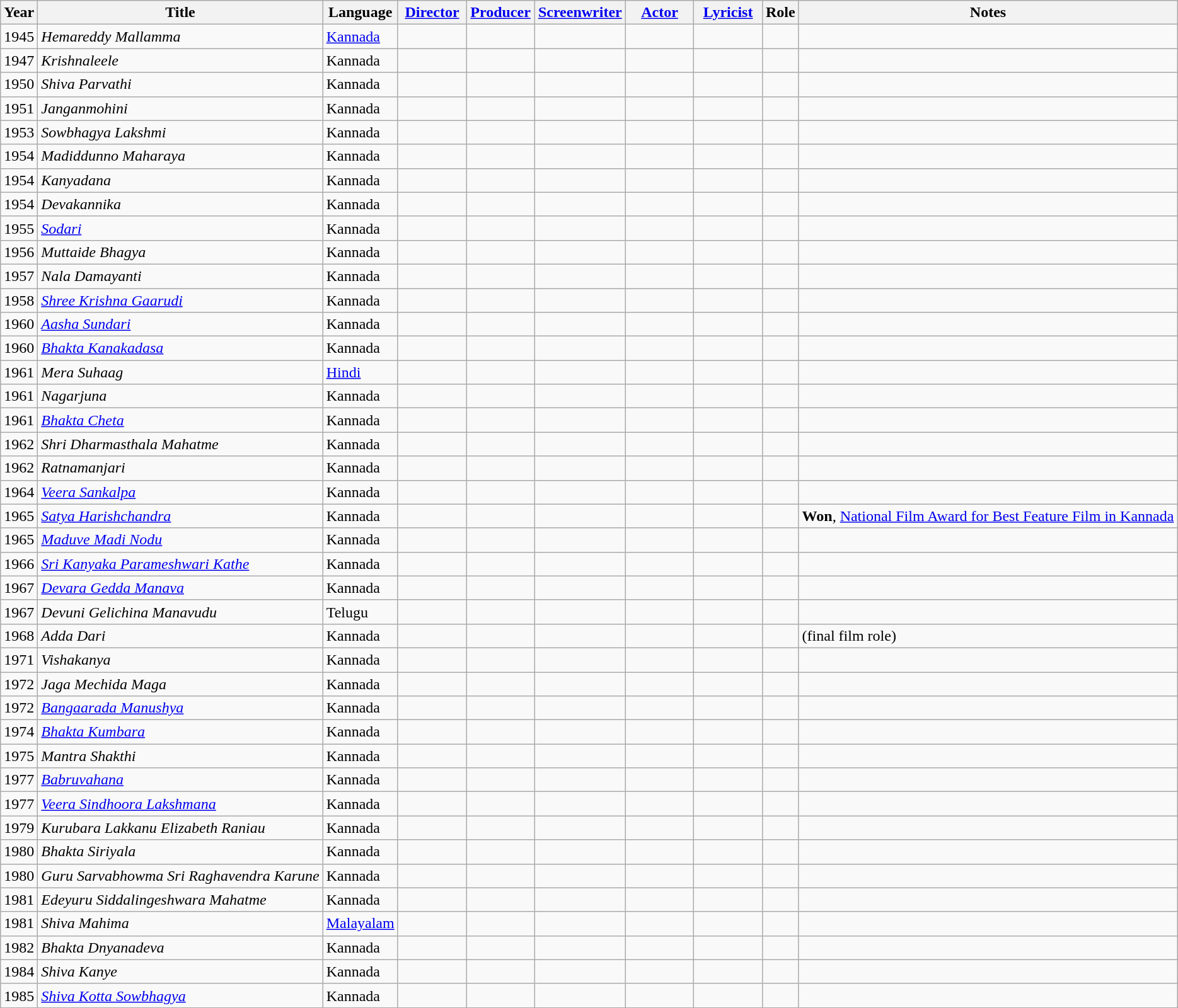<table class="wikitable sortable">
<tr>
<th style="width:26px;">Year</th>
<th>Title</th>
<th>Language</th>
<th width=65><a href='#'>Director</a></th>
<th width=65><a href='#'>Producer</a></th>
<th width=65><a href='#'>Screenwriter</a></th>
<th width=65><a href='#'>Actor</a></th>
<th width=65><a href='#'>Lyricist</a></th>
<th>Role</th>
<th>Notes</th>
</tr>
<tr>
<td>1945</td>
<td><em>Hemareddy Mallamma</em></td>
<td><a href='#'>Kannada</a></td>
<td></td>
<td></td>
<td></td>
<td></td>
<td></td>
<td></td>
<td></td>
</tr>
<tr>
<td>1947</td>
<td><em>Krishnaleele</em></td>
<td>Kannada</td>
<td></td>
<td></td>
<td></td>
<td></td>
<td></td>
<td></td>
<td></td>
</tr>
<tr>
<td>1950</td>
<td><em>Shiva Parvathi</em></td>
<td>Kannada</td>
<td></td>
<td></td>
<td></td>
<td></td>
<td></td>
<td></td>
<td></td>
</tr>
<tr>
<td>1951</td>
<td><em>Janganmohini</em></td>
<td>Kannada</td>
<td></td>
<td></td>
<td></td>
<td></td>
<td></td>
<td></td>
<td></td>
</tr>
<tr>
<td>1953</td>
<td><em>Sowbhagya Lakshmi</em></td>
<td>Kannada</td>
<td></td>
<td></td>
<td></td>
<td></td>
<td></td>
<td></td>
<td></td>
</tr>
<tr>
<td>1954</td>
<td><em>Madiddunno Maharaya</em></td>
<td>Kannada</td>
<td></td>
<td></td>
<td></td>
<td></td>
<td></td>
<td></td>
<td></td>
</tr>
<tr>
<td>1954</td>
<td><em>Kanyadana</em></td>
<td>Kannada</td>
<td></td>
<td></td>
<td></td>
<td></td>
<td></td>
<td></td>
<td></td>
</tr>
<tr>
<td>1954</td>
<td><em>Devakannika</em></td>
<td>Kannada</td>
<td></td>
<td></td>
<td></td>
<td></td>
<td></td>
<td></td>
<td></td>
</tr>
<tr>
<td>1955</td>
<td><em><a href='#'>Sodari</a></em></td>
<td>Kannada</td>
<td></td>
<td></td>
<td></td>
<td></td>
<td></td>
<td></td>
<td></td>
</tr>
<tr>
<td>1956</td>
<td><em>Muttaide Bhagya</em></td>
<td>Kannada</td>
<td></td>
<td></td>
<td></td>
<td></td>
<td></td>
<td></td>
<td></td>
</tr>
<tr>
<td>1957</td>
<td><em>Nala Damayanti</em></td>
<td>Kannada</td>
<td></td>
<td></td>
<td></td>
<td></td>
<td></td>
<td></td>
<td></td>
</tr>
<tr>
<td>1958</td>
<td><em><a href='#'>Shree Krishna Gaarudi</a></em></td>
<td>Kannada</td>
<td></td>
<td></td>
<td></td>
<td></td>
<td></td>
<td></td>
<td></td>
</tr>
<tr>
<td>1960</td>
<td><em><a href='#'>Aasha Sundari</a></em></td>
<td>Kannada</td>
<td></td>
<td></td>
<td></td>
<td></td>
<td></td>
<td></td>
<td></td>
</tr>
<tr>
<td>1960</td>
<td><em><a href='#'>Bhakta Kanakadasa</a></em></td>
<td>Kannada</td>
<td></td>
<td></td>
<td></td>
<td></td>
<td></td>
<td></td>
<td></td>
</tr>
<tr>
<td>1961</td>
<td><em>Mera Suhaag</em></td>
<td><a href='#'>Hindi</a></td>
<td></td>
<td></td>
<td></td>
<td></td>
<td></td>
<td></td>
<td></td>
</tr>
<tr>
<td>1961</td>
<td><em>Nagarjuna</em></td>
<td>Kannada</td>
<td></td>
<td></td>
<td></td>
<td></td>
<td></td>
<td></td>
<td></td>
</tr>
<tr>
<td>1961</td>
<td><em><a href='#'>Bhakta Cheta</a></em></td>
<td>Kannada</td>
<td></td>
<td></td>
<td></td>
<td></td>
<td></td>
<td></td>
<td></td>
</tr>
<tr>
<td>1962</td>
<td><em>Shri Dharmasthala Mahatme</em></td>
<td>Kannada</td>
<td></td>
<td></td>
<td></td>
<td></td>
<td></td>
<td></td>
<td></td>
</tr>
<tr>
<td>1962</td>
<td><em>Ratnamanjari</em></td>
<td>Kannada</td>
<td></td>
<td></td>
<td></td>
<td></td>
<td></td>
<td></td>
<td></td>
</tr>
<tr>
<td>1964</td>
<td><em><a href='#'>Veera Sankalpa</a></em></td>
<td>Kannada</td>
<td></td>
<td></td>
<td></td>
<td></td>
<td></td>
<td></td>
<td></td>
</tr>
<tr>
<td>1965</td>
<td><em><a href='#'>Satya Harishchandra</a></em></td>
<td>Kannada</td>
<td></td>
<td></td>
<td></td>
<td></td>
<td></td>
<td></td>
<td><strong>Won</strong>, <a href='#'>National Film Award for Best Feature Film in Kannada</a></td>
</tr>
<tr>
<td>1965</td>
<td><em><a href='#'>Maduve Madi Nodu</a></em></td>
<td>Kannada</td>
<td></td>
<td></td>
<td></td>
<td></td>
<td></td>
<td></td>
<td></td>
</tr>
<tr>
<td>1966</td>
<td><em><a href='#'>Sri Kanyaka Parameshwari Kathe</a></em></td>
<td>Kannada</td>
<td></td>
<td></td>
<td></td>
<td></td>
<td></td>
<td></td>
<td></td>
</tr>
<tr>
<td>1967</td>
<td><em><a href='#'>Devara Gedda Manava</a></em></td>
<td>Kannada</td>
<td></td>
<td></td>
<td></td>
<td></td>
<td></td>
<td></td>
<td></td>
</tr>
<tr>
<td>1967</td>
<td><em>Devuni Gelichina Manavudu</em></td>
<td>Telugu</td>
<td></td>
<td></td>
<td></td>
<td></td>
<td></td>
<td></td>
<td></td>
</tr>
<tr>
<td>1968</td>
<td><em>Adda Dari</em></td>
<td>Kannada</td>
<td></td>
<td></td>
<td></td>
<td></td>
<td></td>
<td></td>
<td>(final film role)</td>
</tr>
<tr>
<td>1971</td>
<td><em>Vishakanya</em></td>
<td>Kannada</td>
<td></td>
<td></td>
<td></td>
<td></td>
<td></td>
<td></td>
<td></td>
</tr>
<tr>
<td>1972</td>
<td><em>Jaga Mechida Maga</em></td>
<td>Kannada</td>
<td></td>
<td></td>
<td></td>
<td></td>
<td></td>
<td></td>
<td></td>
</tr>
<tr>
<td>1972</td>
<td><em><a href='#'>Bangaarada Manushya</a></em></td>
<td>Kannada</td>
<td></td>
<td></td>
<td></td>
<td></td>
<td></td>
<td></td>
<td></td>
</tr>
<tr>
<td>1974</td>
<td><em><a href='#'>Bhakta Kumbara</a></em></td>
<td>Kannada</td>
<td></td>
<td></td>
<td></td>
<td></td>
<td></td>
<td></td>
<td></td>
</tr>
<tr>
<td>1975</td>
<td><em>Mantra Shakthi</em></td>
<td>Kannada</td>
<td></td>
<td></td>
<td></td>
<td></td>
<td></td>
<td></td>
<td></td>
</tr>
<tr>
<td>1977</td>
<td><em><a href='#'>Babruvahana</a></em></td>
<td>Kannada</td>
<td></td>
<td></td>
<td></td>
<td></td>
<td></td>
<td></td>
<td></td>
</tr>
<tr>
<td>1977</td>
<td><em><a href='#'>Veera Sindhoora Lakshmana</a></em></td>
<td>Kannada</td>
<td></td>
<td></td>
<td></td>
<td></td>
<td></td>
<td></td>
<td></td>
</tr>
<tr>
<td>1979</td>
<td><em>Kurubara Lakkanu Elizabeth Raniau</em></td>
<td>Kannada</td>
<td></td>
<td></td>
<td></td>
<td></td>
<td></td>
<td></td>
<td></td>
</tr>
<tr>
<td>1980</td>
<td><em>Bhakta Siriyala</em></td>
<td>Kannada</td>
<td></td>
<td></td>
<td></td>
<td></td>
<td></td>
<td></td>
<td></td>
</tr>
<tr>
<td>1980</td>
<td><em>Guru Sarvabhowma Sri Raghavendra Karune</em></td>
<td>Kannada</td>
<td></td>
<td></td>
<td></td>
<td></td>
<td></td>
<td></td>
<td></td>
</tr>
<tr>
<td>1981</td>
<td><em>Edeyuru Siddalingeshwara Mahatme</em></td>
<td>Kannada</td>
<td></td>
<td></td>
<td></td>
<td></td>
<td></td>
<td></td>
<td></td>
</tr>
<tr>
<td>1981</td>
<td><em>Shiva Mahima</em></td>
<td><a href='#'>Malayalam</a></td>
<td></td>
<td></td>
<td></td>
<td></td>
<td></td>
<td></td>
<td></td>
</tr>
<tr>
<td>1982</td>
<td><em>Bhakta Dnyanadeva</em></td>
<td>Kannada</td>
<td></td>
<td></td>
<td></td>
<td></td>
<td></td>
<td></td>
<td></td>
</tr>
<tr>
<td>1984</td>
<td><em>Shiva Kanye</em></td>
<td>Kannada</td>
<td></td>
<td></td>
<td></td>
<td></td>
<td></td>
<td></td>
<td></td>
</tr>
<tr>
<td>1985</td>
<td><em><a href='#'>Shiva Kotta Sowbhagya</a></em></td>
<td>Kannada</td>
<td></td>
<td></td>
<td></td>
<td></td>
<td></td>
<td></td>
<td></td>
</tr>
</table>
